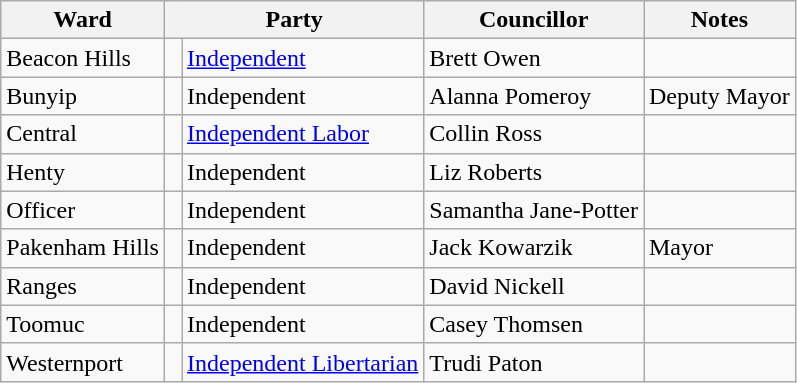<table class="wikitable">
<tr>
<th>Ward</th>
<th colspan="2">Party</th>
<th>Councillor</th>
<th>Notes</th>
</tr>
<tr>
<td>Beacon Hills</td>
<td> </td>
<td><a href='#'>Independent</a></td>
<td>Brett Owen</td>
<td></td>
</tr>
<tr>
<td>Bunyip</td>
<td> </td>
<td>Independent</td>
<td>Alanna Pomeroy</td>
<td>Deputy Mayor</td>
</tr>
<tr>
<td>Central</td>
<td> </td>
<td><a href='#'>Independent Labor</a></td>
<td>Collin Ross</td>
<td></td>
</tr>
<tr>
<td>Henty</td>
<td> </td>
<td>Independent</td>
<td>Liz Roberts</td>
<td></td>
</tr>
<tr>
<td>Officer</td>
<td> </td>
<td>Independent</td>
<td>Samantha Jane-Potter</td>
<td></td>
</tr>
<tr>
<td>Pakenham Hills</td>
<td> </td>
<td>Independent</td>
<td>Jack Kowarzik</td>
<td>Mayor</td>
</tr>
<tr>
<td>Ranges</td>
<td> </td>
<td>Independent</td>
<td>David Nickell</td>
<td></td>
</tr>
<tr>
<td>Toomuc</td>
<td> </td>
<td>Independent</td>
<td>Casey Thomsen</td>
<td></td>
</tr>
<tr>
<td>Westernport</td>
<td> </td>
<td><a href='#'>Independent Libertarian</a></td>
<td>Trudi Paton</td>
<td></td>
</tr>
</table>
